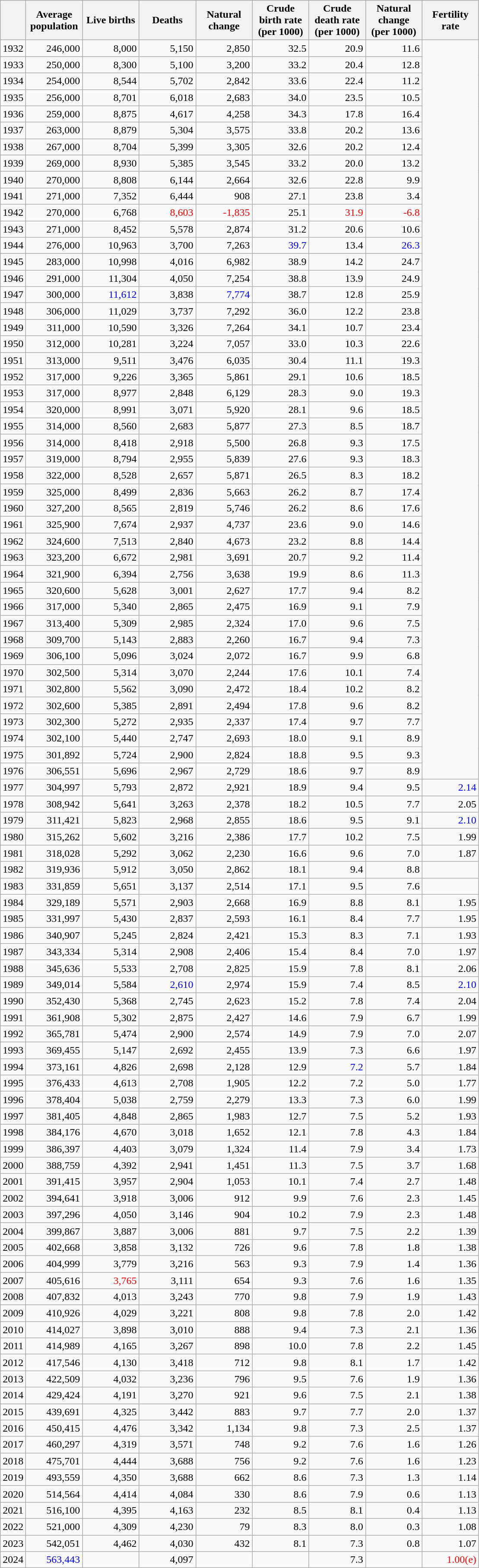<table class="wikitable sortable" style="text-align: right;">
<tr>
<th></th>
<th width="80pt">Average population</th>
<th width="80pt">Live births</th>
<th width="80pt">Deaths</th>
<th width="80pt">Natural change</th>
<th width="80pt">Crude birth rate (per 1000)</th>
<th width="80pt">Crude death rate (per 1000)</th>
<th width="80pt">Natural change (per 1000)</th>
<th width="80pt">Fertility rate</th>
</tr>
<tr>
<td>1932</td>
<td align="right">246,000</td>
<td align="right">8,000</td>
<td align="right">5,150</td>
<td align="right">2,850</td>
<td align="right">32.5</td>
<td align="right">20.9</td>
<td align="right">11.6</td>
</tr>
<tr>
<td>1933</td>
<td align="right">250,000</td>
<td align="right">8,300</td>
<td align="right">5,100</td>
<td align="right">3,200</td>
<td align="right">33.2</td>
<td align="right">20.4</td>
<td align="right">12.8</td>
</tr>
<tr>
<td>1934</td>
<td align="right">254,000</td>
<td align="right">8,544</td>
<td align="right">5,702</td>
<td align="right">2,842</td>
<td align="right">33.6</td>
<td align="right">22.4</td>
<td align="right">11.2</td>
</tr>
<tr>
<td>1935</td>
<td align="right">256,000</td>
<td align="right">8,701</td>
<td align="right">6,018</td>
<td align="right">2,683</td>
<td align="right">34.0</td>
<td align="right">23.5</td>
<td align="right">10.5</td>
</tr>
<tr>
<td>1936</td>
<td align="right">259,000</td>
<td align="right">8,875</td>
<td align="right">4,617</td>
<td align="right">4,258</td>
<td align="right">34.3</td>
<td align="right">17.8</td>
<td align="right">16.4</td>
</tr>
<tr>
<td>1937</td>
<td align="right">263,000</td>
<td align="right">8,879</td>
<td align="right">5,304</td>
<td align="right">3,575</td>
<td align="right">33.8</td>
<td align="right">20.2</td>
<td align="right">13.6</td>
</tr>
<tr>
<td>1938</td>
<td align="right">267,000</td>
<td align="right">8,704</td>
<td align="right">5,399</td>
<td align="right">3,305</td>
<td align="right">32.6</td>
<td align="right">20.2</td>
<td align="right">12.4</td>
</tr>
<tr>
<td>1939</td>
<td align="right">269,000</td>
<td align="right">8,930</td>
<td align="right">5,385</td>
<td align="right">3,545</td>
<td align="right">33.2</td>
<td align="right">20.0</td>
<td align="right">13.2</td>
</tr>
<tr>
<td>1940</td>
<td align="right">270,000</td>
<td align="right">8,808</td>
<td align="right">6,144</td>
<td align="right">2,664</td>
<td align="right">32.6</td>
<td align="right">22.8</td>
<td align="right">9.9</td>
</tr>
<tr>
<td>1941</td>
<td align="right">271,000</td>
<td align="right">7,352</td>
<td align="right">6,444</td>
<td align="right">908</td>
<td align="right">27.1</td>
<td align="right">23.8</td>
<td align="right">3.4</td>
</tr>
<tr>
<td>1942</td>
<td align="right">270,000</td>
<td align="right">6,768</td>
<td style="color: red">8,603</td>
<td align="right" style="color: red">-1,835</td>
<td align="right">25.1</td>
<td style="color: red">31.9</td>
<td align="right" style="color: red">-6.8</td>
</tr>
<tr>
<td>1943</td>
<td align="right">271,000</td>
<td align="right">8,452</td>
<td align="right">5,578</td>
<td align="right">2,874</td>
<td align="right">31.2</td>
<td align="right">20.6</td>
<td align="right">10.6</td>
</tr>
<tr>
<td>1944</td>
<td align="right">276,000</td>
<td align="right">10,963</td>
<td align="right">3,700</td>
<td align="right">7,263</td>
<td style="color: blue">39.7</td>
<td align="right">13.4</td>
<td style="color: blue">26.3</td>
</tr>
<tr>
<td>1945</td>
<td align="right">283,000</td>
<td align="right">10,998</td>
<td align="right">4,016</td>
<td align="right">6,982</td>
<td align="right">38.9</td>
<td align="right">14.2</td>
<td align="right">24.7</td>
</tr>
<tr>
<td>1946</td>
<td align="right">291,000</td>
<td align="right">11,304</td>
<td align="right">4,050</td>
<td align="right">7,254</td>
<td align="right">38.8</td>
<td align="right">13.9</td>
<td align="right">24.9</td>
</tr>
<tr>
<td>1947</td>
<td align="right">300,000</td>
<td style="color: blue">11,612</td>
<td align="right">3,838</td>
<td style="color: blue">7,774</td>
<td align="right">38.7</td>
<td align="right">12.8</td>
<td align="right">25.9</td>
</tr>
<tr>
<td>1948</td>
<td align="right">306,000</td>
<td align="right">11,029</td>
<td align="right">3,737</td>
<td align="right">7,292</td>
<td align="right">36.0</td>
<td align="right">12.2</td>
<td align="right">23.8</td>
</tr>
<tr>
<td>1949</td>
<td align="right">311,000</td>
<td align="right">10,590</td>
<td align="right">3,326</td>
<td align="right">7,264</td>
<td align="right">34.1</td>
<td align="right">10.7</td>
<td align="right">23.4</td>
</tr>
<tr>
<td>1950</td>
<td align="right">312,000</td>
<td align="right">10,281</td>
<td align="right">3,224</td>
<td align="right">7,057</td>
<td align="right">33.0</td>
<td align="right">10.3</td>
<td align="right">22.6</td>
</tr>
<tr>
<td>1951</td>
<td align="right">313,000</td>
<td align="right">9,511</td>
<td align="right">3,476</td>
<td align="right">6,035</td>
<td align="right">30.4</td>
<td align="right">11.1</td>
<td align="right">19.3</td>
</tr>
<tr>
<td>1952</td>
<td align="right">317,000</td>
<td align="right">9,226</td>
<td align="right">3,365</td>
<td align="right">5,861</td>
<td align="right">29.1</td>
<td align="right">10.6</td>
<td align="right">18.5</td>
</tr>
<tr>
<td>1953</td>
<td align="right">317,000</td>
<td align="right">8,977</td>
<td align="right">2,848</td>
<td align="right">6,129</td>
<td align="right">28.3</td>
<td align="right">9.0</td>
<td align="right">19.3</td>
</tr>
<tr>
<td>1954</td>
<td align="right">320,000</td>
<td align="right">8,991</td>
<td align="right">3,071</td>
<td align="right">5,920</td>
<td align="right">28.1</td>
<td align="right">9.6</td>
<td align="right">18.5</td>
</tr>
<tr>
<td>1955</td>
<td align="right">314,000</td>
<td align="right">8,560</td>
<td align="right">2,683</td>
<td align="right">5,877</td>
<td align="right">27.3</td>
<td align="right">8.5</td>
<td align="right">18.7</td>
</tr>
<tr>
<td>1956</td>
<td align="right">314,000</td>
<td align="right">8,418</td>
<td align="right">2,918</td>
<td align="right">5,500</td>
<td align="right">26.8</td>
<td align="right">9.3</td>
<td align="right">17.5</td>
</tr>
<tr>
<td>1957</td>
<td align="right">319,000</td>
<td align="right">8,794</td>
<td align="right">2,955</td>
<td align="right">5,839</td>
<td align="right">27.6</td>
<td align="right">9.3</td>
<td align="right">18.3</td>
</tr>
<tr>
<td>1958</td>
<td align="right">322,000</td>
<td align="right">8,528</td>
<td align="right">2,657</td>
<td align="right">5,871</td>
<td align="right">26.5</td>
<td align="right">8.3</td>
<td align="right">18.2</td>
</tr>
<tr>
<td>1959</td>
<td align="right">325,000</td>
<td align="right">8,499</td>
<td align="right">2,836</td>
<td align="right">5,663</td>
<td align="right">26.2</td>
<td align="right">8.7</td>
<td align="right">17.4</td>
</tr>
<tr>
<td>1960</td>
<td align="right">327,200</td>
<td align="right">8,565</td>
<td align="right">2,819</td>
<td align="right">5,746</td>
<td align="right">26.2</td>
<td align="right">8.6</td>
<td align="right">17.6</td>
</tr>
<tr>
<td>1961</td>
<td align="right">325,900</td>
<td align="right">7,674</td>
<td align="right">2,937</td>
<td align="right">4,737</td>
<td align="right">23.6</td>
<td align="right">9.0</td>
<td align="right">14.6</td>
</tr>
<tr>
<td>1962</td>
<td align="right">324,600</td>
<td align="right">7,513</td>
<td align="right">2,840</td>
<td align="right">4,673</td>
<td align="right">23.2</td>
<td align="right">8.8</td>
<td align="right">14.4</td>
</tr>
<tr>
<td>1963</td>
<td align="right">323,200</td>
<td align="right">6,672</td>
<td align="right">2,981</td>
<td align="right">3,691</td>
<td align="right">20.7</td>
<td align="right">9.2</td>
<td align="right">11.4</td>
</tr>
<tr>
<td>1964</td>
<td align="right">321,900</td>
<td align="right">6,394</td>
<td align="right">2,756</td>
<td align="right">3,638</td>
<td align="right">19.9</td>
<td align="right">8.6</td>
<td align="right">11.3</td>
</tr>
<tr>
<td>1965</td>
<td align="right">320,600</td>
<td align="right">5,628</td>
<td align="right">3,001</td>
<td align="right">2,627</td>
<td align="right">17.7</td>
<td align="right">9.4</td>
<td align="right">8.2</td>
</tr>
<tr>
<td>1966</td>
<td align="right">317,000</td>
<td align="right">5,340</td>
<td align="right">2,865</td>
<td align="right">2,475</td>
<td align="right">16.9</td>
<td align="right">9.1</td>
<td align="right">7.9</td>
</tr>
<tr>
<td>1967</td>
<td align="right">313,400</td>
<td align="right">5,309</td>
<td align="right">2,985</td>
<td align="right">2,324</td>
<td align="right">17.0</td>
<td align="right">9.6</td>
<td align="right">7.5</td>
</tr>
<tr>
<td>1968</td>
<td align="right">309,700</td>
<td align="right">5,143</td>
<td align="right">2,883</td>
<td align="right">2,260</td>
<td align="right">16.7</td>
<td align="right">9.4</td>
<td align="right">7.3</td>
</tr>
<tr>
<td>1969</td>
<td align="right">306,100</td>
<td align="right">5,096</td>
<td align="right">3,024</td>
<td align="right">2,072</td>
<td align="right">16.7</td>
<td align="right">9.9</td>
<td align="right">6.8</td>
</tr>
<tr>
<td>1970</td>
<td align="right">302,500</td>
<td align="right">5,314</td>
<td align="right">3,070</td>
<td align="right">2,244</td>
<td align="right">17.6</td>
<td align="right">10.1</td>
<td align="right">7.4</td>
</tr>
<tr>
<td>1971</td>
<td align="right">302,800</td>
<td align="right">5,562</td>
<td align="right">3,090</td>
<td align="right">2,472</td>
<td align="right">18.4</td>
<td align="right">10.2</td>
<td align="right">8.2</td>
</tr>
<tr>
<td>1972</td>
<td align="right">302,600</td>
<td align="right">5,385</td>
<td align="right">2,891</td>
<td align="right">2,494</td>
<td align="right">17.8</td>
<td align="right">9.6</td>
<td align="right">8.2</td>
</tr>
<tr>
<td>1973</td>
<td align="right">302,300</td>
<td align="right">5,272</td>
<td align="right">2,935</td>
<td align="right">2,337</td>
<td align="right">17.4</td>
<td align="right">9.7</td>
<td align="right">7.7</td>
</tr>
<tr>
<td>1974</td>
<td align="right">302,100</td>
<td align="right">5,440</td>
<td align="right">2,747</td>
<td align="right">2,693</td>
<td align="right">18.0</td>
<td align="right">9.1</td>
<td align="right">8.9</td>
</tr>
<tr>
<td>1975</td>
<td align="right">301,892</td>
<td align="right">5,724</td>
<td align="right">2,900</td>
<td align="right">2,824</td>
<td align="right">18.8</td>
<td align="right">9.5</td>
<td align="right">9.3</td>
</tr>
<tr>
<td>1976</td>
<td align="right">306,551</td>
<td align="right">5,696</td>
<td align="right">2,967</td>
<td align="right">2,729</td>
<td align="right">18.6</td>
<td align="right">9.7</td>
<td align="right">8.9</td>
</tr>
<tr>
<td>1977</td>
<td align="right">304,997</td>
<td align="right">5,793</td>
<td align="right">2,872</td>
<td align="right">2,921</td>
<td align="right">18.9</td>
<td align="right">9.4</td>
<td align="right">9.5</td>
<td align="right" style="color: blue">2.14</td>
</tr>
<tr>
<td>1978</td>
<td align="right">308,942</td>
<td align="right">5,641</td>
<td align="right">3,263</td>
<td align="right">2,378</td>
<td align="right">18.2</td>
<td align="right">10.5</td>
<td align="right">7.7</td>
<td align="right">2.05</td>
</tr>
<tr>
<td>1979</td>
<td align="right">311,421</td>
<td align="right">5,823</td>
<td align="right">2,968</td>
<td align="right">2,855</td>
<td align="right">18.6</td>
<td align="right">9.5</td>
<td align="right">9.1</td>
<td align="right" style="color: blue">2.10</td>
</tr>
<tr>
<td>1980</td>
<td align="right">315,262</td>
<td align="right">5,602</td>
<td align="right">3,216</td>
<td align="right">2,386</td>
<td align="right">17.7</td>
<td align="right">10.2</td>
<td align="right">7.5</td>
<td align="right">1.99</td>
</tr>
<tr>
<td>1981</td>
<td align="right">318,028</td>
<td align="right">5,292</td>
<td align="right">3,062</td>
<td align="right">2,230</td>
<td align="right">16.6</td>
<td align="right">9.6</td>
<td align="right">7.0</td>
<td align="right">1.87</td>
</tr>
<tr>
<td>1982</td>
<td align="right">319,936</td>
<td align="right">5,912</td>
<td align="right">3,050</td>
<td align="right">2,862</td>
<td align="right">18.1</td>
<td align="right">9.4</td>
<td align="right">8.8</td>
<td align="right"></td>
</tr>
<tr>
<td>1983</td>
<td align="right">331,859</td>
<td align="right">5,651</td>
<td align="right">3,137</td>
<td align="right">2,514</td>
<td align="right">17.1</td>
<td align="right">9.5</td>
<td align="right">7.6</td>
<td align="right"></td>
</tr>
<tr>
<td>1984</td>
<td align="right">329,189</td>
<td align="right">5,571</td>
<td align="right">2,903</td>
<td align="right">2,668</td>
<td align="right">16.9</td>
<td align="right">8.8</td>
<td align="right">8.1</td>
<td align="right">1.95</td>
</tr>
<tr>
<td>1985</td>
<td align="right">331,997</td>
<td align="right">5,430</td>
<td align="right">2,837</td>
<td align="right">2,593</td>
<td align="right">16.1</td>
<td align="right">8.4</td>
<td align="right">7.7</td>
<td align="right">1.95</td>
</tr>
<tr>
<td>1986</td>
<td align="right">340,907</td>
<td align="right">5,245</td>
<td align="right">2,824</td>
<td align="right">2,421</td>
<td align="right">15.3</td>
<td align="right">8.3</td>
<td align="right">7.1</td>
<td align="right">1.93</td>
</tr>
<tr>
<td>1987</td>
<td align="right">343,334</td>
<td align="right">5,314</td>
<td align="right">2,908</td>
<td align="right">2,406</td>
<td align="right">15.4</td>
<td align="right">8.4</td>
<td align="right">7.0</td>
<td align="right">1.97</td>
</tr>
<tr>
<td>1988</td>
<td align="right">345,636</td>
<td align="right">5,533</td>
<td align="right">2,708</td>
<td align="right">2,825</td>
<td align="right">15.9</td>
<td align="right">7.8</td>
<td align="right">8.1</td>
<td align="right">2.06</td>
</tr>
<tr>
<td>1989</td>
<td align="right">349,014</td>
<td align="right">5,584</td>
<td style="color: blue">2,610</td>
<td align="right">2,974</td>
<td align="right">15.9</td>
<td align="right">7.4</td>
<td align="right">8.5</td>
<td align="right" style="color: blue">2.10</td>
</tr>
<tr>
<td>1990</td>
<td align="right">352,430</td>
<td align="right">5,368</td>
<td align="right">2,745</td>
<td align="right">2,623</td>
<td align="right">15.2</td>
<td align="right">7.8</td>
<td align="right">7.4</td>
<td align="right">2.04</td>
</tr>
<tr>
<td>1991</td>
<td align="right">361,908</td>
<td align="right">5,302</td>
<td align="right">2,875</td>
<td align="right">2,427</td>
<td align="right">14.6</td>
<td align="right">7.9</td>
<td align="right">6.7</td>
<td align="right">1.99</td>
</tr>
<tr>
<td>1992</td>
<td align="right">365,781</td>
<td align="right">5,474</td>
<td align="right">2,900</td>
<td align="right">2,574</td>
<td align="right">14.9</td>
<td align="right">7.9</td>
<td align="right">7.0</td>
<td align="right">2.07</td>
</tr>
<tr>
<td>1993</td>
<td align="right">369,455</td>
<td align="right">5,147</td>
<td align="right">2,692</td>
<td align="right">2,455</td>
<td align="right">13.9</td>
<td align="right">7.3</td>
<td align="right">6.6</td>
<td align="right">1.97</td>
</tr>
<tr>
<td>1994</td>
<td align="right">373,161</td>
<td align="right">4,826</td>
<td align="right">2,698</td>
<td align="right">2,128</td>
<td align="right">12.9</td>
<td style="color: blue">7.2</td>
<td align="right">5.7</td>
<td align="right">1.84</td>
</tr>
<tr>
<td>1995</td>
<td align="right">376,433</td>
<td align="right">4,613</td>
<td align="right">2,708</td>
<td align="right">1,905</td>
<td align="right">12.2</td>
<td align="right">7.2</td>
<td align="right">5.0</td>
<td align="right">1.77</td>
</tr>
<tr>
<td>1996</td>
<td align="right">378,404</td>
<td align="right">5,038</td>
<td align="right">2,759</td>
<td align="right">2,279</td>
<td align="right">13.3</td>
<td align="right">7.3</td>
<td align="right">6.0</td>
<td align="right">1.99</td>
</tr>
<tr>
<td>1997</td>
<td align="right">381,405</td>
<td align="right">4,848</td>
<td align="right">2,865</td>
<td align="right">1,983</td>
<td align="right">12.7</td>
<td align="right">7.5</td>
<td align="right">5.2</td>
<td align="right">1.93</td>
</tr>
<tr>
<td>1998</td>
<td align="right">384,176</td>
<td align="right">4,670</td>
<td align="right">3,018</td>
<td align="right">1,652</td>
<td align="right">12.1</td>
<td align="right">7.8</td>
<td align="right">4.3</td>
<td align="right">1.84</td>
</tr>
<tr>
<td>1999</td>
<td align="right">386,397</td>
<td align="right">4,403</td>
<td align="right">3,079</td>
<td align="right">1,324</td>
<td align="right">11.4</td>
<td align="right">7.9</td>
<td align="right">3.4</td>
<td align="right">1.73</td>
</tr>
<tr>
<td>2000</td>
<td align="right">388,759</td>
<td align="right">4,392</td>
<td align="right">2,941</td>
<td align="right">1,451</td>
<td align="right">11.3</td>
<td align="right">7.5</td>
<td align="right">3.7</td>
<td align="right">1.68</td>
</tr>
<tr>
<td>2001</td>
<td>391,415</td>
<td>3,957</td>
<td>2,904</td>
<td>1,053</td>
<td>10.1</td>
<td>7.4</td>
<td>2.7</td>
<td>1.48</td>
</tr>
<tr>
<td>2002</td>
<td>394,641</td>
<td>3,918</td>
<td>3,006</td>
<td>912</td>
<td>9.9</td>
<td>7.6</td>
<td>2.3</td>
<td>1.45</td>
</tr>
<tr>
<td>2003</td>
<td>397,296</td>
<td>4,050</td>
<td>3,146</td>
<td>904</td>
<td>10.2</td>
<td>7.9</td>
<td>2.3</td>
<td>1.48</td>
</tr>
<tr>
<td>2004</td>
<td>399,867</td>
<td>3,887</td>
<td>3,006</td>
<td>881</td>
<td>9.7</td>
<td>7.5</td>
<td>2.2</td>
<td>1.39</td>
</tr>
<tr>
<td>2005</td>
<td>402,668</td>
<td>3,858</td>
<td>3,132</td>
<td>726</td>
<td>9.6</td>
<td>7.8</td>
<td>1.8</td>
<td>1.38</td>
</tr>
<tr>
<td>2006</td>
<td>404,999</td>
<td>3,779</td>
<td>3,216</td>
<td>563</td>
<td>9.3</td>
<td>7.9</td>
<td>1.4</td>
<td>1.36</td>
</tr>
<tr>
<td>2007</td>
<td>405,616</td>
<td style="color: red">3,765</td>
<td>3,111</td>
<td>654</td>
<td>9.3</td>
<td>7.6</td>
<td>1.6</td>
<td>1.35</td>
</tr>
<tr>
<td>2008</td>
<td>407,832</td>
<td>4,013</td>
<td>3,243</td>
<td>770</td>
<td>9.8</td>
<td>7.9</td>
<td>1.9</td>
<td>1.43</td>
</tr>
<tr>
<td>2009</td>
<td>410,926</td>
<td>4,029</td>
<td>3,221</td>
<td>808</td>
<td>9.8</td>
<td>7.8</td>
<td>2.0</td>
<td>1.42</td>
</tr>
<tr>
<td>2010</td>
<td>414,027</td>
<td>3,898</td>
<td>3,010</td>
<td>888</td>
<td>9.4</td>
<td>7.3</td>
<td>2.1</td>
<td>1.36</td>
</tr>
<tr>
<td>2011</td>
<td>414,989</td>
<td>4,165</td>
<td>3,267</td>
<td>898</td>
<td>10.0</td>
<td>7.8</td>
<td>2.2</td>
<td>1.45</td>
</tr>
<tr>
<td>2012</td>
<td>417,546</td>
<td>4,130</td>
<td>3,418</td>
<td>712</td>
<td>9.8</td>
<td>8.1</td>
<td>1.7</td>
<td>1.42</td>
</tr>
<tr>
<td>2013</td>
<td>422,509</td>
<td>4,032</td>
<td>3,236</td>
<td>796</td>
<td>9.5</td>
<td>7.6</td>
<td>1.9</td>
<td>1.36</td>
</tr>
<tr>
<td>2014</td>
<td>429,424</td>
<td>4,191</td>
<td>3,270</td>
<td>921</td>
<td>9.6</td>
<td>7.5</td>
<td>2.1</td>
<td>1.38</td>
</tr>
<tr>
<td>2015</td>
<td>439,691</td>
<td>4,325</td>
<td>3,442</td>
<td>883</td>
<td>9.7</td>
<td>7.7</td>
<td>2.0</td>
<td>1.37</td>
</tr>
<tr>
<td>2016</td>
<td>450,415</td>
<td>4,476</td>
<td>3,342</td>
<td>1,134</td>
<td>9.8</td>
<td>7.3</td>
<td>2.5</td>
<td>1.37</td>
</tr>
<tr>
<td>2017</td>
<td>460,297</td>
<td>4,319</td>
<td>3,571</td>
<td>748</td>
<td>9.2</td>
<td>7.6</td>
<td>1.6</td>
<td>1.26</td>
</tr>
<tr>
<td>2018</td>
<td>475,701</td>
<td>4,444</td>
<td>3,688</td>
<td>756</td>
<td>9.2</td>
<td>7.6</td>
<td>1.6</td>
<td>1.23</td>
</tr>
<tr>
<td>2019</td>
<td>493,559</td>
<td>4,350</td>
<td>3,688</td>
<td>662</td>
<td>8.6</td>
<td>7.3</td>
<td>1.3</td>
<td>1.14</td>
</tr>
<tr>
<td>2020</td>
<td>514,564</td>
<td>4,414</td>
<td>4,084</td>
<td>330</td>
<td>8.6</td>
<td>7.9</td>
<td>0.6</td>
<td>1.13</td>
</tr>
<tr>
<td>2021</td>
<td>516,100</td>
<td>4,395</td>
<td>4,163</td>
<td>232</td>
<td>8.5</td>
<td>8.1</td>
<td>0.4</td>
<td>1.13</td>
</tr>
<tr>
<td>2022</td>
<td>521,000</td>
<td>4,309</td>
<td>4,230</td>
<td>79</td>
<td>8.3</td>
<td>8.0</td>
<td>0.3</td>
<td>1.08</td>
</tr>
<tr>
<td>2023</td>
<td>542,051</td>
<td>4,462</td>
<td>4,030</td>
<td>432</td>
<td>8.1</td>
<td>7.3</td>
<td>0.8</td>
<td>1.07</td>
</tr>
<tr>
<td>2024</td>
<td style="color: blue">563,443</td>
<td></td>
<td>4,097</td>
<td></td>
<td></td>
<td>7.3</td>
<td></td>
<td style="color: red">1.00(e)</td>
</tr>
</table>
